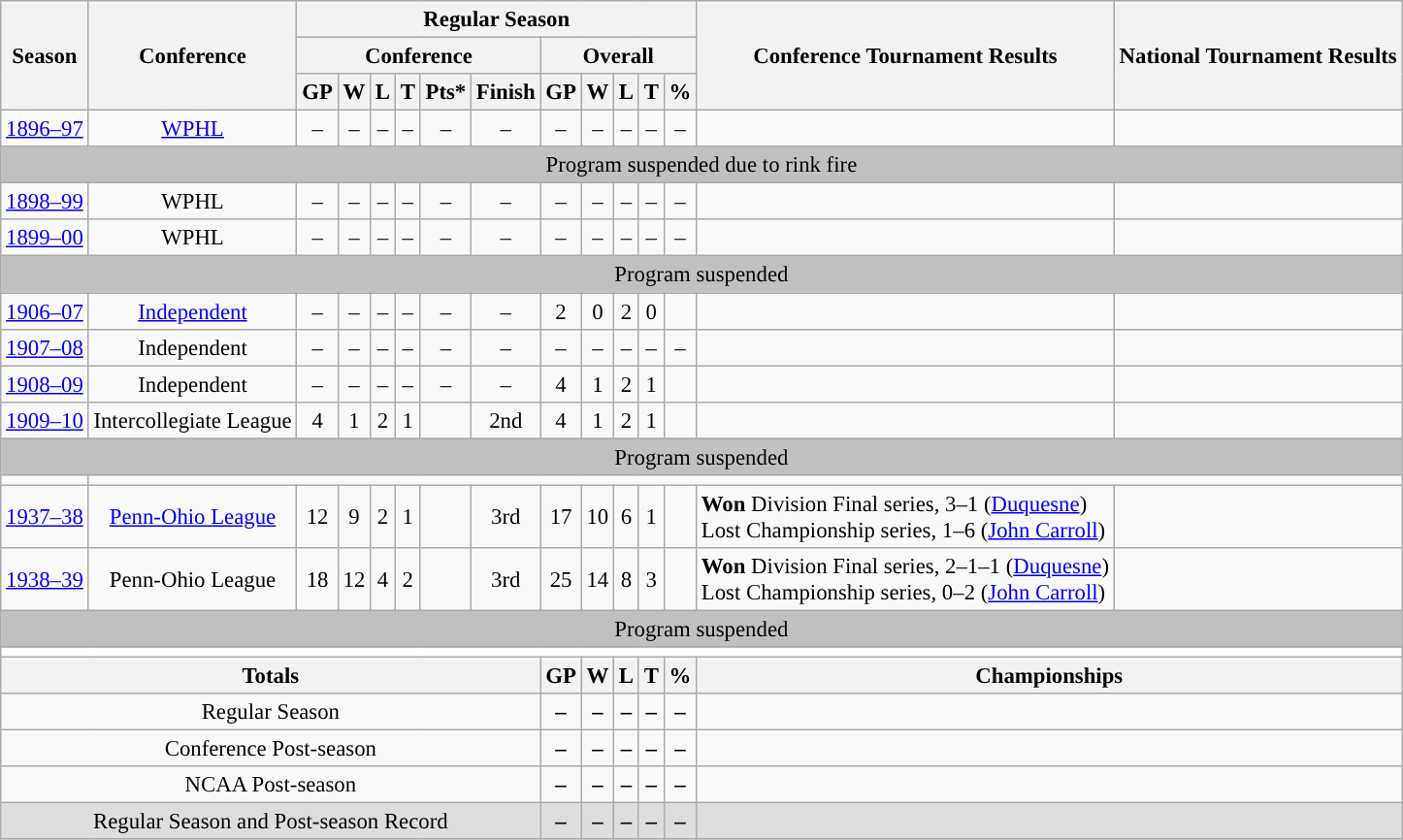<table class="wikitable" style="text-align: center; font-size: 95%">
<tr>
<th rowspan="3">Season</th>
<th rowspan="3">Conference</th>
<th colspan="11">Regular Season</th>
<th rowspan="3">Conference Tournament Results</th>
<th rowspan="3">National Tournament Results</th>
</tr>
<tr>
<th colspan="6">Conference</th>
<th colspan="5">Overall</th>
</tr>
<tr>
<th>GP</th>
<th>W</th>
<th>L</th>
<th>T</th>
<th>Pts*</th>
<th>Finish</th>
<th>GP</th>
<th>W</th>
<th>L</th>
<th>T</th>
<th>%</th>
</tr>
<tr>
<td><a href='#'>1896–97</a></td>
<td><a href='#'>WPHL</a></td>
<td>–</td>
<td>–</td>
<td>–</td>
<td>–</td>
<td>–</td>
<td>–</td>
<td>–</td>
<td>–</td>
<td>–</td>
<td>–</td>
<td>–</td>
<td align="left"></td>
<td align="left"></td>
</tr>
<tr bgcolor=c0c0c0>
<td colspan="15">Program suspended due to rink fire</td>
</tr>
<tr>
<td><a href='#'>1898–99</a></td>
<td>WPHL</td>
<td>–</td>
<td>–</td>
<td>–</td>
<td>–</td>
<td>–</td>
<td>–</td>
<td>–</td>
<td>–</td>
<td>–</td>
<td>–</td>
<td>–</td>
<td align="left"></td>
<td align="left"></td>
</tr>
<tr>
<td><a href='#'>1899–00</a></td>
<td>WPHL</td>
<td>–</td>
<td>–</td>
<td>–</td>
<td>–</td>
<td>–</td>
<td>–</td>
<td>–</td>
<td>–</td>
<td>–</td>
<td>–</td>
<td>–</td>
<td align="left"></td>
<td align="left"></td>
</tr>
<tr bgcolor=c0c0c0>
<td colspan="15">Program suspended</td>
</tr>
<tr>
<td><a href='#'>1906–07</a></td>
<td><a href='#'>Independent</a></td>
<td>–</td>
<td>–</td>
<td>–</td>
<td>–</td>
<td>–</td>
<td>–</td>
<td>2</td>
<td>0</td>
<td>2</td>
<td>0</td>
<td></td>
<td align="left"></td>
<td align="left"></td>
</tr>
<tr>
<td><a href='#'>1907–08</a></td>
<td>Independent</td>
<td>–</td>
<td>–</td>
<td>–</td>
<td>–</td>
<td>–</td>
<td>–</td>
<td>–</td>
<td>–</td>
<td>–</td>
<td>–</td>
<td>–</td>
<td align="left"></td>
<td align="left"></td>
</tr>
<tr>
<td><a href='#'>1908–09</a></td>
<td>Independent</td>
<td>–</td>
<td>–</td>
<td>–</td>
<td>–</td>
<td>–</td>
<td>–</td>
<td>4</td>
<td>1</td>
<td>2</td>
<td>1</td>
<td></td>
<td align="left"></td>
<td align="left"></td>
</tr>
<tr>
<td><a href='#'>1909–10</a></td>
<td>Intercollegiate League</td>
<td>4</td>
<td>1</td>
<td>2</td>
<td>1</td>
<td></td>
<td>2nd</td>
<td>4</td>
<td>1</td>
<td>2</td>
<td>1</td>
<td></td>
<td align="left"></td>
<td align="left"></td>
</tr>
<tr bgcolor=c0c0c0>
<td colspan="15">Program suspended</td>
</tr>
<tr>
<td><a href='#'></a> </td>
</tr>
<tr>
<td><a href='#'>1937–38</a></td>
<td><a href='#'>Penn-Ohio League</a></td>
<td>12</td>
<td>9</td>
<td>2</td>
<td>1</td>
<td></td>
<td>3rd</td>
<td>17</td>
<td>10</td>
<td>6</td>
<td>1</td>
<td></td>
<td align="left"><strong>Won</strong> Division Final series, 3–1 (<a href='#'>Duquesne</a>)<br>Lost Championship series, 1–6 (<a href='#'>John Carroll</a>)</td>
<td align="left"></td>
</tr>
<tr>
<td><a href='#'>1938–39</a></td>
<td>Penn-Ohio League</td>
<td>18</td>
<td>12</td>
<td>4</td>
<td>2</td>
<td></td>
<td>3rd</td>
<td>25</td>
<td>14</td>
<td>8</td>
<td>3</td>
<td></td>
<td align="left"><strong>Won</strong> Division Final series, 2–1–1 (<a href='#'>Duquesne</a>)<br>Lost Championship series, 0–2 (<a href='#'>John Carroll</a>)</td>
<td align="left"></td>
</tr>
<tr bgcolor=c0c0c0>
<td colspan="15">Program suspended</td>
</tr>
<tr>
</tr>
<tr ->
</tr>
<tr>
<td colspan="16" style="background:#fff;"></td>
</tr>
<tr>
<th colspan="8">Totals</th>
<th>GP</th>
<th>W</th>
<th>L</th>
<th>T</th>
<th>%</th>
<th colspan="2">Championships</th>
</tr>
<tr>
<td colspan="8">Regular Season</td>
<td><strong>–</strong></td>
<td><strong>–</strong></td>
<td><strong>–</strong></td>
<td><strong>–</strong></td>
<td><strong>–</strong></td>
<td colspan="2" align="left"></td>
</tr>
<tr>
<td colspan="8">Conference Post-season</td>
<td><strong>–</strong></td>
<td><strong>–</strong></td>
<td><strong>–</strong></td>
<td><strong>–</strong></td>
<td><strong>–</strong></td>
<td colspan="2" align="left"></td>
</tr>
<tr>
<td colspan="8">NCAA Post-season</td>
<td><strong>–</strong></td>
<td><strong>–</strong></td>
<td><strong>–</strong></td>
<td><strong>–</strong></td>
<td><strong>–</strong></td>
<td colspan="2" align="left"></td>
</tr>
<tr bgcolor=dddddd>
<td colspan="8">Regular Season and Post-season Record</td>
<td><strong>–</strong></td>
<td><strong>–</strong></td>
<td><strong>–</strong></td>
<td><strong>–</strong></td>
<td><strong>–</strong></td>
<td colspan="2" align="left"></td>
</tr>
</table>
